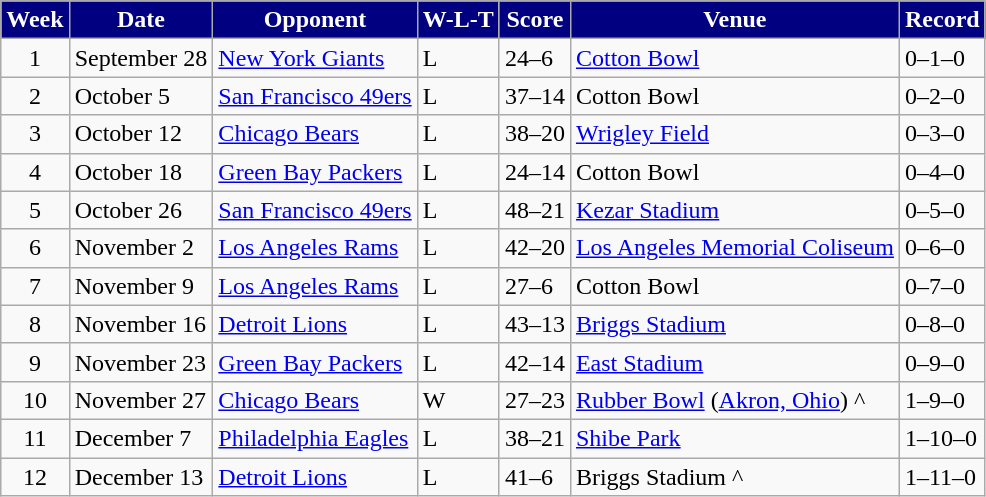<table class="wikitable">
<tr>
<th style="background:navy; color:white;">Week</th>
<th style="background:navy; color:white;">Date</th>
<th style="background:navy; color:white;">Opponent</th>
<th style="background:navy; color:white;">W-L-T</th>
<th style="background:navy; color:white;">Score</th>
<th style="background:navy; color:white;">Venue</th>
<th style="background:navy; color:white;">Record</th>
</tr>
<tr>
<td align=center>1</td>
<td>September 28</td>
<td><a href='#'>New York Giants</a></td>
<td>L</td>
<td>24–6</td>
<td><a href='#'>Cotton Bowl</a></td>
<td>0–1–0</td>
</tr>
<tr>
<td align=center>2</td>
<td>October 5</td>
<td><a href='#'>San Francisco 49ers</a></td>
<td>L</td>
<td>37–14</td>
<td>Cotton Bowl</td>
<td>0–2–0</td>
</tr>
<tr>
<td align=center>3</td>
<td>October 12</td>
<td><a href='#'>Chicago Bears</a></td>
<td>L</td>
<td>38–20</td>
<td><a href='#'>Wrigley Field</a></td>
<td>0–3–0</td>
</tr>
<tr>
<td align=center>4</td>
<td>October 18</td>
<td><a href='#'>Green Bay Packers</a></td>
<td>L</td>
<td>24–14</td>
<td>Cotton Bowl</td>
<td>0–4–0</td>
</tr>
<tr>
<td align=center>5</td>
<td>October 26</td>
<td><a href='#'>San Francisco 49ers</a></td>
<td>L</td>
<td>48–21</td>
<td><a href='#'>Kezar Stadium</a></td>
<td>0–5–0</td>
</tr>
<tr>
<td align=center>6</td>
<td>November 2</td>
<td><a href='#'>Los Angeles Rams</a></td>
<td>L</td>
<td>42–20</td>
<td><a href='#'>Los Angeles Memorial Coliseum</a></td>
<td>0–6–0</td>
</tr>
<tr>
<td align=center>7</td>
<td>November 9</td>
<td><a href='#'>Los Angeles Rams</a></td>
<td>L</td>
<td>27–6</td>
<td>Cotton Bowl</td>
<td>0–7–0</td>
</tr>
<tr>
<td align=center>8</td>
<td>November 16</td>
<td><a href='#'>Detroit Lions</a></td>
<td>L</td>
<td>43–13</td>
<td><a href='#'>Briggs Stadium</a></td>
<td>0–8–0</td>
</tr>
<tr>
<td align=center>9</td>
<td>November 23</td>
<td><a href='#'>Green Bay Packers</a></td>
<td>L</td>
<td>42–14</td>
<td><a href='#'>East Stadium</a></td>
<td>0–9–0</td>
</tr>
<tr>
<td align=center>10</td>
<td>November 27</td>
<td><a href='#'>Chicago Bears</a></td>
<td>W</td>
<td>27–23</td>
<td><a href='#'>Rubber Bowl</a> (<a href='#'>Akron, Ohio</a>) ^</td>
<td>1–9–0</td>
</tr>
<tr>
<td align=center>11</td>
<td>December 7</td>
<td><a href='#'>Philadelphia Eagles</a></td>
<td>L</td>
<td>38–21</td>
<td><a href='#'>Shibe Park</a></td>
<td>1–10–0</td>
</tr>
<tr>
<td align=center>12</td>
<td>December 13</td>
<td><a href='#'>Detroit Lions</a></td>
<td>L</td>
<td>41–6</td>
<td>Briggs Stadium ^</td>
<td>1–11–0</td>
</tr>
</table>
